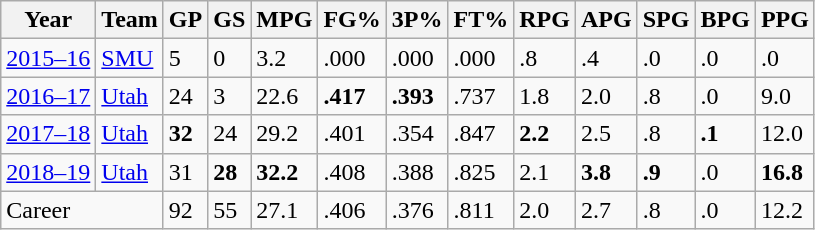<table class="wikitable sortable">
<tr>
<th>Year</th>
<th>Team</th>
<th><abbr>GP</abbr></th>
<th><abbr>GS</abbr></th>
<th><abbr>MPG</abbr></th>
<th><abbr>FG%</abbr></th>
<th><abbr>3P%</abbr></th>
<th><abbr>FT%</abbr></th>
<th><abbr>RPG</abbr></th>
<th><abbr>APG</abbr></th>
<th><abbr>SPG</abbr></th>
<th><abbr>BPG</abbr></th>
<th><abbr>PPG</abbr></th>
</tr>
<tr>
<td><a href='#'>2015–16</a></td>
<td><a href='#'>SMU</a></td>
<td>5</td>
<td>0</td>
<td>3.2</td>
<td>.000</td>
<td>.000</td>
<td>.000</td>
<td>.8</td>
<td>.4</td>
<td>.0</td>
<td>.0</td>
<td>.0</td>
</tr>
<tr>
<td><a href='#'>2016–17</a></td>
<td><a href='#'>Utah</a></td>
<td>24</td>
<td>3</td>
<td>22.6</td>
<td><strong>.417</strong></td>
<td><strong>.393</strong></td>
<td>.737</td>
<td>1.8</td>
<td>2.0</td>
<td>.8</td>
<td>.0</td>
<td>9.0</td>
</tr>
<tr>
<td><a href='#'>2017–18</a></td>
<td><a href='#'>Utah</a></td>
<td><strong>32</strong></td>
<td>24</td>
<td>29.2</td>
<td>.401</td>
<td>.354</td>
<td>.847</td>
<td><strong>2.2</strong></td>
<td>2.5</td>
<td>.8</td>
<td><strong>.1</strong></td>
<td>12.0</td>
</tr>
<tr>
<td><a href='#'>2018–19</a></td>
<td><a href='#'>Utah</a></td>
<td>31</td>
<td><strong>28</strong></td>
<td><strong>32.2</strong></td>
<td>.408</td>
<td>.388</td>
<td>.825</td>
<td>2.1</td>
<td><strong>3.8</strong></td>
<td><strong>.9</strong></td>
<td>.0</td>
<td><strong>16.8</strong></td>
</tr>
<tr>
<td colspan="2">Career</td>
<td>92</td>
<td>55</td>
<td>27.1</td>
<td>.406</td>
<td>.376</td>
<td>.811</td>
<td>2.0</td>
<td>2.7</td>
<td>.8</td>
<td>.0</td>
<td>12.2</td>
</tr>
</table>
